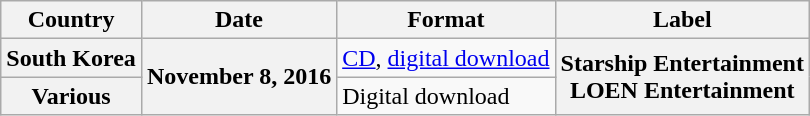<table class="wikitable plainrowheaders">
<tr>
<th scope="col">Country</th>
<th>Date</th>
<th>Format</th>
<th>Label</th>
</tr>
<tr>
<th scope="row">South Korea</th>
<th scope="row" rowspan="2">November 8, 2016</th>
<td><a href='#'>CD</a>, <a href='#'>digital download</a></td>
<th scope="row" rowspan="2">Starship Entertainment<br>LOEN Entertainment</th>
</tr>
<tr>
<th scope="row">Various</th>
<td>Digital download</td>
</tr>
</table>
